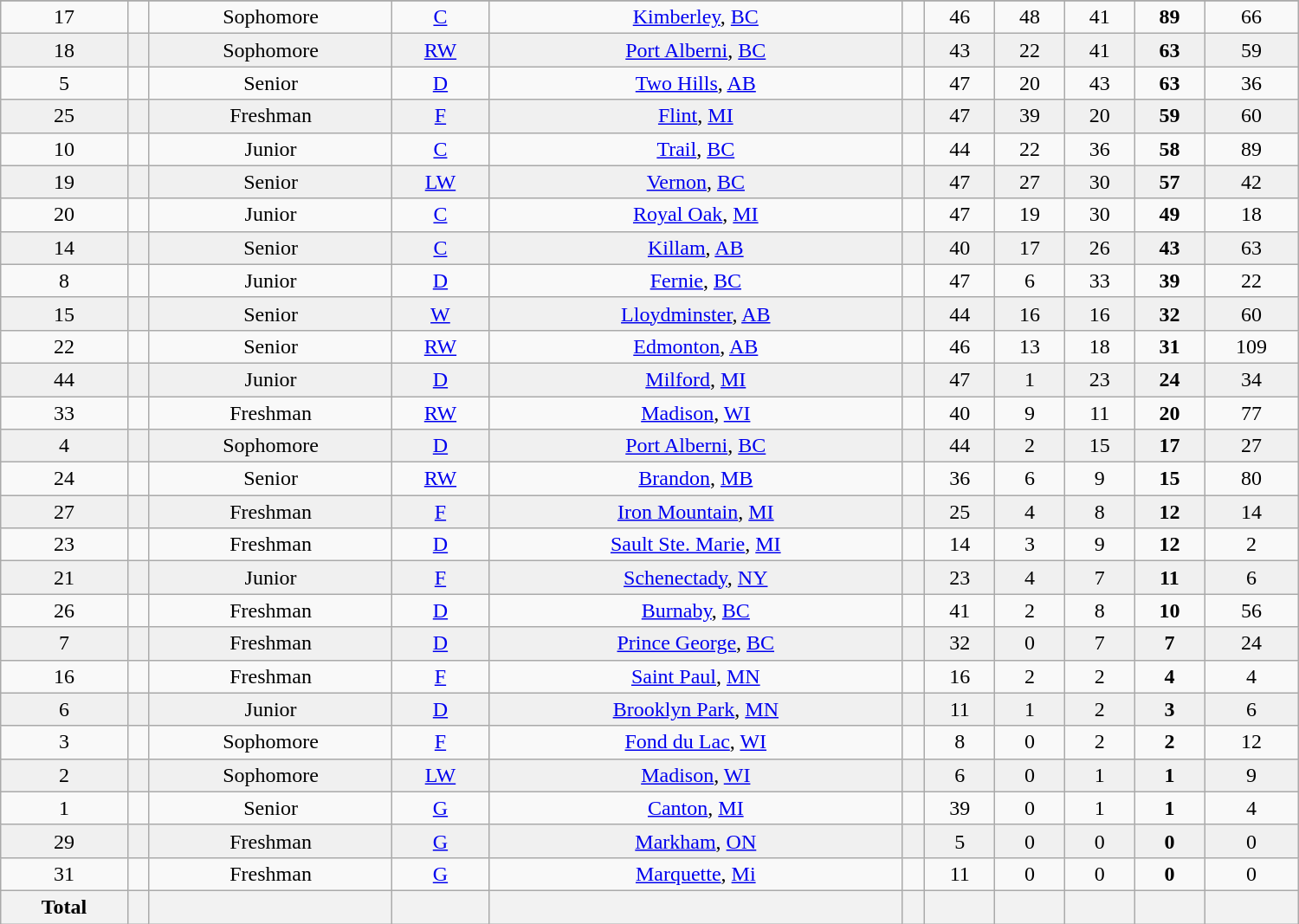<table class="wikitable sortable" width ="1000">
<tr align="center">
</tr>
<tr align="center" bgcolor="">
<td>17</td>
<td></td>
<td>Sophomore</td>
<td><a href='#'>C</a></td>
<td><a href='#'>Kimberley</a>, <a href='#'>BC</a></td>
<td></td>
<td>46</td>
<td>48</td>
<td>41</td>
<td><strong>89</strong></td>
<td>66</td>
</tr>
<tr align="center" bgcolor="#f0f0f0">
<td>18</td>
<td></td>
<td>Sophomore</td>
<td><a href='#'>RW</a></td>
<td><a href='#'>Port Alberni</a>, <a href='#'>BC</a></td>
<td></td>
<td>43</td>
<td>22</td>
<td>41</td>
<td><strong>63</strong></td>
<td>59</td>
</tr>
<tr align="center" bgcolor="">
<td>5</td>
<td></td>
<td>Senior</td>
<td><a href='#'>D</a></td>
<td><a href='#'>Two Hills</a>, <a href='#'>AB</a></td>
<td></td>
<td>47</td>
<td>20</td>
<td>43</td>
<td><strong>63</strong></td>
<td>36</td>
</tr>
<tr align="center" bgcolor="#f0f0f0">
<td>25</td>
<td></td>
<td>Freshman</td>
<td><a href='#'>F</a></td>
<td><a href='#'>Flint</a>, <a href='#'>MI</a></td>
<td></td>
<td>47</td>
<td>39</td>
<td>20</td>
<td><strong>59</strong></td>
<td>60</td>
</tr>
<tr align="center" bgcolor="">
<td>10</td>
<td></td>
<td>Junior</td>
<td><a href='#'>C</a></td>
<td><a href='#'>Trail</a>, <a href='#'>BC</a></td>
<td></td>
<td>44</td>
<td>22</td>
<td>36</td>
<td><strong>58</strong></td>
<td>89</td>
</tr>
<tr align="center" bgcolor="#f0f0f0">
<td>19</td>
<td></td>
<td>Senior</td>
<td><a href='#'>LW</a></td>
<td><a href='#'>Vernon</a>, <a href='#'>BC</a></td>
<td></td>
<td>47</td>
<td>27</td>
<td>30</td>
<td><strong>57</strong></td>
<td>42</td>
</tr>
<tr align="center" bgcolor=>
<td>20</td>
<td></td>
<td>Junior</td>
<td><a href='#'>C</a></td>
<td><a href='#'>Royal Oak</a>, <a href='#'>MI</a></td>
<td></td>
<td>47</td>
<td>19</td>
<td>30</td>
<td><strong>49</strong></td>
<td>18</td>
</tr>
<tr align="center" bgcolor="#f0f0f0">
<td>14</td>
<td></td>
<td>Senior</td>
<td><a href='#'>C</a></td>
<td><a href='#'>Killam</a>, <a href='#'>AB</a></td>
<td></td>
<td>40</td>
<td>17</td>
<td>26</td>
<td><strong>43</strong></td>
<td>63</td>
</tr>
<tr align="center" bgcolor="">
<td>8</td>
<td></td>
<td>Junior</td>
<td><a href='#'>D</a></td>
<td><a href='#'>Fernie</a>, <a href='#'>BC</a></td>
<td></td>
<td>47</td>
<td>6</td>
<td>33</td>
<td><strong>39</strong></td>
<td>22</td>
</tr>
<tr align="center" bgcolor="#f0f0f0">
<td>15</td>
<td></td>
<td>Senior</td>
<td><a href='#'>W</a></td>
<td><a href='#'>Lloydminster</a>, <a href='#'>AB</a></td>
<td></td>
<td>44</td>
<td>16</td>
<td>16</td>
<td><strong>32</strong></td>
<td>60</td>
</tr>
<tr align="center" bgcolor="">
<td>22</td>
<td></td>
<td>Senior</td>
<td><a href='#'>RW</a></td>
<td><a href='#'>Edmonton</a>, <a href='#'>AB</a></td>
<td></td>
<td>46</td>
<td>13</td>
<td>18</td>
<td><strong>31</strong></td>
<td>109</td>
</tr>
<tr align="center" bgcolor="#f0f0f0">
<td>44</td>
<td></td>
<td>Junior</td>
<td><a href='#'>D</a></td>
<td><a href='#'>Milford</a>, <a href='#'>MI</a></td>
<td></td>
<td>47</td>
<td>1</td>
<td>23</td>
<td><strong>24</strong></td>
<td>34</td>
</tr>
<tr align="center" bgcolor="">
<td>33</td>
<td></td>
<td>Freshman</td>
<td><a href='#'>RW</a></td>
<td><a href='#'>Madison</a>, <a href='#'>WI</a></td>
<td></td>
<td>40</td>
<td>9</td>
<td>11</td>
<td><strong>20</strong></td>
<td>77</td>
</tr>
<tr align="center" bgcolor="#f0f0f0">
<td>4</td>
<td></td>
<td>Sophomore</td>
<td><a href='#'>D</a></td>
<td><a href='#'>Port Alberni</a>, <a href='#'>BC</a></td>
<td></td>
<td>44</td>
<td>2</td>
<td>15</td>
<td><strong>17</strong></td>
<td>27</td>
</tr>
<tr align="center" bgcolor="">
<td>24</td>
<td></td>
<td>Senior</td>
<td><a href='#'>RW</a></td>
<td><a href='#'>Brandon</a>, <a href='#'>MB</a></td>
<td></td>
<td>36</td>
<td>6</td>
<td>9</td>
<td><strong>15</strong></td>
<td>80</td>
</tr>
<tr align="center" bgcolor="#f0f0f0">
<td>27</td>
<td></td>
<td>Freshman</td>
<td><a href='#'>F</a></td>
<td><a href='#'>Iron Mountain</a>, <a href='#'>MI</a></td>
<td></td>
<td>25</td>
<td>4</td>
<td>8</td>
<td><strong>12</strong></td>
<td>14</td>
</tr>
<tr align="center" bgcolor="">
<td>23</td>
<td></td>
<td>Freshman</td>
<td><a href='#'>D</a></td>
<td><a href='#'>Sault Ste. Marie</a>, <a href='#'>MI</a></td>
<td></td>
<td>14</td>
<td>3</td>
<td>9</td>
<td><strong>12</strong></td>
<td>2</td>
</tr>
<tr align="center" bgcolor="#f0f0f0">
<td>21</td>
<td></td>
<td>Junior</td>
<td><a href='#'>F</a></td>
<td><a href='#'>Schenectady</a>, <a href='#'>NY</a></td>
<td></td>
<td>23</td>
<td>4</td>
<td>7</td>
<td><strong>11</strong></td>
<td>6</td>
</tr>
<tr align="center" bgcolor="">
<td>26</td>
<td></td>
<td>Freshman</td>
<td><a href='#'>D</a></td>
<td><a href='#'>Burnaby</a>, <a href='#'>BC</a></td>
<td></td>
<td>41</td>
<td>2</td>
<td>8</td>
<td><strong>10</strong></td>
<td>56</td>
</tr>
<tr align="center" bgcolor="#f0f0f0">
<td>7</td>
<td></td>
<td>Freshman</td>
<td><a href='#'>D</a></td>
<td><a href='#'>Prince George</a>, <a href='#'>BC</a></td>
<td></td>
<td>32</td>
<td>0</td>
<td>7</td>
<td><strong>7</strong></td>
<td>24</td>
</tr>
<tr align="center" bgcolor="">
<td>16</td>
<td></td>
<td>Freshman</td>
<td><a href='#'>F</a></td>
<td><a href='#'>Saint Paul</a>, <a href='#'>MN</a></td>
<td></td>
<td>16</td>
<td>2</td>
<td>2</td>
<td><strong>4</strong></td>
<td>4</td>
</tr>
<tr align="center" bgcolor="#f0f0f0">
<td>6</td>
<td></td>
<td>Junior</td>
<td><a href='#'>D</a></td>
<td><a href='#'>Brooklyn Park</a>, <a href='#'>MN</a></td>
<td></td>
<td>11</td>
<td>1</td>
<td>2</td>
<td><strong>3</strong></td>
<td>6</td>
</tr>
<tr align="center" bgcolor="">
<td>3</td>
<td></td>
<td>Sophomore</td>
<td><a href='#'>F</a></td>
<td><a href='#'>Fond du Lac</a>, <a href='#'>WI</a></td>
<td></td>
<td>8</td>
<td>0</td>
<td>2</td>
<td><strong>2</strong></td>
<td>12</td>
</tr>
<tr align="center" bgcolor="#f0f0f0">
<td>2</td>
<td></td>
<td>Sophomore</td>
<td><a href='#'>LW</a></td>
<td><a href='#'>Madison</a>, <a href='#'>WI</a></td>
<td></td>
<td>6</td>
<td>0</td>
<td>1</td>
<td><strong>1</strong></td>
<td>9</td>
</tr>
<tr align="center" bgcolor="">
<td>1</td>
<td></td>
<td>Senior</td>
<td><a href='#'>G</a></td>
<td><a href='#'>Canton</a>, <a href='#'>MI</a></td>
<td></td>
<td>39</td>
<td>0</td>
<td>1</td>
<td><strong>1</strong></td>
<td>4</td>
</tr>
<tr align="center" bgcolor="#f0f0f0">
<td>29</td>
<td></td>
<td>Freshman</td>
<td><a href='#'>G</a></td>
<td><a href='#'>Markham</a>, <a href='#'>ON</a></td>
<td></td>
<td>5</td>
<td>0</td>
<td>0</td>
<td><strong>0</strong></td>
<td>0</td>
</tr>
<tr align="center" bgcolor="">
<td>31</td>
<td></td>
<td>Freshman</td>
<td><a href='#'>G</a></td>
<td><a href='#'>Marquette</a>, <a href='#'>Mi</a></td>
<td></td>
<td>11</td>
<td>0</td>
<td>0</td>
<td><strong>0</strong></td>
<td>0</td>
</tr>
<tr>
<th>Total</th>
<th></th>
<th></th>
<th></th>
<th></th>
<th></th>
<th></th>
<th></th>
<th></th>
<th></th>
<th></th>
</tr>
</table>
